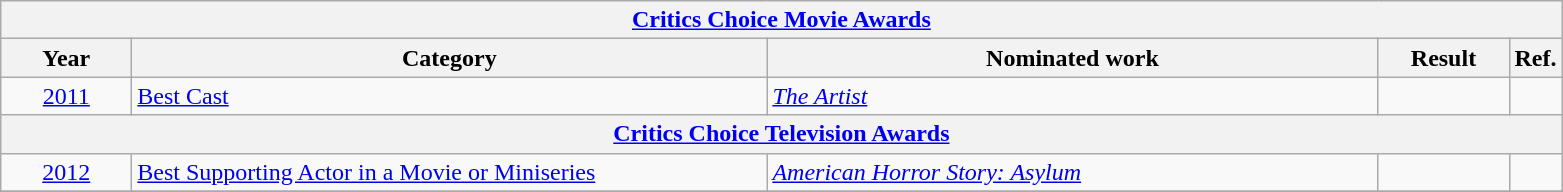<table class=wikitable>
<tr>
<th colspan=5><a href='#'>Critics Choice Movie Awards</a></th>
</tr>
<tr>
<th scope="col" style="width:5em;">Year</th>
<th scope="col" style="width:26em;">Category</th>
<th scope="col" style="width:25em;">Nominated work</th>
<th scope="col" style="width:5em;">Result</th>
<th>Ref.</th>
</tr>
<tr>
<td style="text-align:center;"><a href='#'>2011</a></td>
<td><a href='#'>Best Cast</a></td>
<td><em><a href='#'>The Artist</a></em></td>
<td></td>
<td></td>
</tr>
<tr>
<th colspan=5><a href='#'>Critics Choice Television Awards</a></th>
</tr>
<tr>
<td style="text-align:center;"><a href='#'>2012</a></td>
<td><a href='#'>Best Supporting Actor in a Movie or Miniseries</a></td>
<td><em><a href='#'>American Horror Story: Asylum</a></em></td>
<td></td>
<td></td>
</tr>
<tr>
</tr>
</table>
